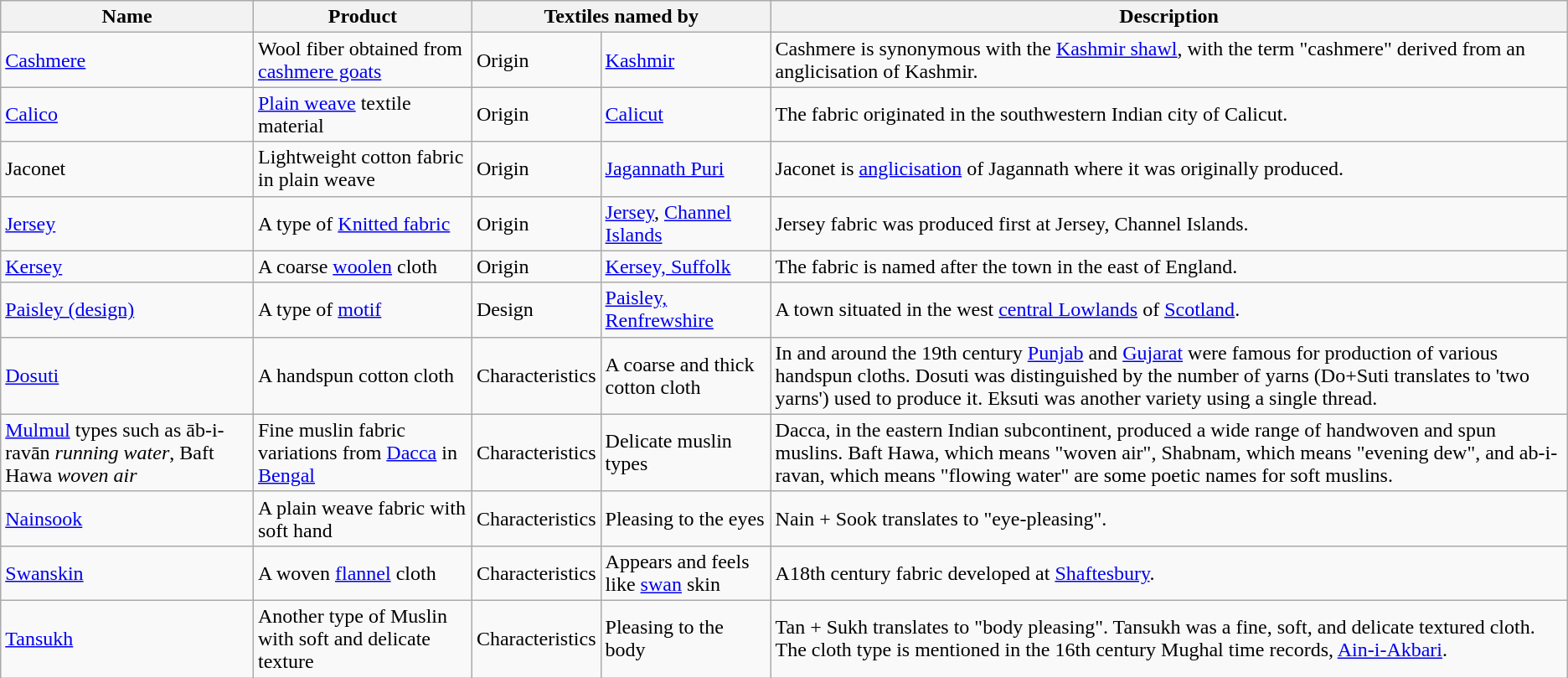<table class="wikitable" style="clear: both">
<tr>
<th>Name</th>
<th>Product</th>
<th colspan="2">Textiles named by</th>
<th>Description</th>
</tr>
<tr>
<td><a href='#'>Cashmere</a></td>
<td>Wool fiber obtained from <a href='#'>cashmere goats</a></td>
<td>Origin</td>
<td><a href='#'>Kashmir</a></td>
<td>Cashmere is synonymous with the <a href='#'>Kashmir shawl</a>, with the term "cashmere" derived from an anglicisation of Kashmir.</td>
</tr>
<tr>
<td><a href='#'>Calico</a></td>
<td><a href='#'>Plain weave</a> textile material</td>
<td>Origin</td>
<td><a href='#'>Calicut</a></td>
<td>The fabric originated in the southwestern Indian city of Calicut.</td>
</tr>
<tr>
<td>Jaconet</td>
<td>Lightweight cotton fabric in plain weave</td>
<td>Origin</td>
<td><a href='#'>Jagannath Puri</a></td>
<td>Jaconet is <a href='#'>anglicisation</a> of Jagannath where it was originally produced.</td>
</tr>
<tr>
<td><a href='#'>Jersey</a></td>
<td>A type of <a href='#'>Knitted fabric</a></td>
<td>Origin</td>
<td><a href='#'>Jersey</a>, <a href='#'>Channel Islands</a></td>
<td>Jersey fabric was produced first at Jersey, Channel Islands.</td>
</tr>
<tr>
<td><a href='#'>Kersey</a></td>
<td>A coarse <a href='#'>woolen</a> cloth</td>
<td>Origin</td>
<td><a href='#'>Kersey, Suffolk</a></td>
<td>The fabric is named after the town in the east of England.</td>
</tr>
<tr>
<td><a href='#'>Paisley (design)</a></td>
<td>A type of <a href='#'>motif</a></td>
<td>Design</td>
<td><a href='#'>Paisley, Renfrewshire</a></td>
<td>A town situated in the west <a href='#'>central Lowlands</a> of <a href='#'>Scotland</a>.</td>
</tr>
<tr>
<td><a href='#'>Dosuti</a></td>
<td>A handspun cotton cloth</td>
<td>Characteristics</td>
<td>A coarse and thick cotton cloth</td>
<td>In and around the 19th century <a href='#'>Punjab</a> and <a href='#'>Gujarat</a> were famous for production of various handspun cloths. Dosuti was distinguished by the number of yarns (Do+Suti translates to 'two yarns') used to produce it. Eksuti was another variety using a single thread.<br></td>
</tr>
<tr>
<td><a href='#'>Mulmul</a> types such as āb-i-ravān <em>running water</em>, Baft Hawa <em>woven air</em></td>
<td>Fine muslin fabric variations from <a href='#'>Dacca</a> in <a href='#'>Bengal</a></td>
<td>Characteristics</td>
<td>Delicate muslin types</td>
<td>Dacca, in the eastern Indian subcontinent, produced a wide range of handwoven and spun muslins. Baft Hawa, which means "woven air", Shabnam, which means "evening dew", and ab-i-ravan, which means "flowing water" are some poetic names for soft muslins.</td>
</tr>
<tr>
<td><a href='#'>Nainsook</a></td>
<td>A plain weave fabric with soft hand</td>
<td>Characteristics</td>
<td>Pleasing to the eyes</td>
<td>Nain + Sook translates to "eye-pleasing".</td>
</tr>
<tr>
<td><a href='#'>Swanskin</a></td>
<td>A woven <a href='#'>flannel</a> cloth</td>
<td>Characteristics</td>
<td>Appears and feels like <a href='#'>swan</a> skin</td>
<td>A18th century fabric developed at <a href='#'>Shaftesbury</a>.</td>
</tr>
<tr>
<td><a href='#'>Tansukh</a></td>
<td>Another type of Muslin with soft and delicate texture</td>
<td>Characteristics</td>
<td>Pleasing to the body</td>
<td>Tan + Sukh translates to "body pleasing". Tansukh was a fine, soft, and delicate textured cloth. The cloth type is mentioned in the 16th century Mughal time records, <a href='#'>Ain-i-Akbari</a>.</td>
</tr>
</table>
